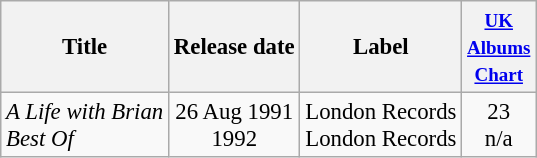<table class="wikitable" style="font-size:95%">
<tr>
<th>Title</th>
<th>Release date</th>
<th>Label</th>
<th width="35"><small><a href='#'>UK Albums Chart</a></small></th>
</tr>
<tr>
<td align=left><em>A Life with Brian</em><br><em>Best Of</em></td>
<td align=center>26 Aug 1991<br>1992</td>
<td style="text-align:left;">London Records<br>London Records</td>
<td align=center>23<br>n/a</td>
</tr>
</table>
